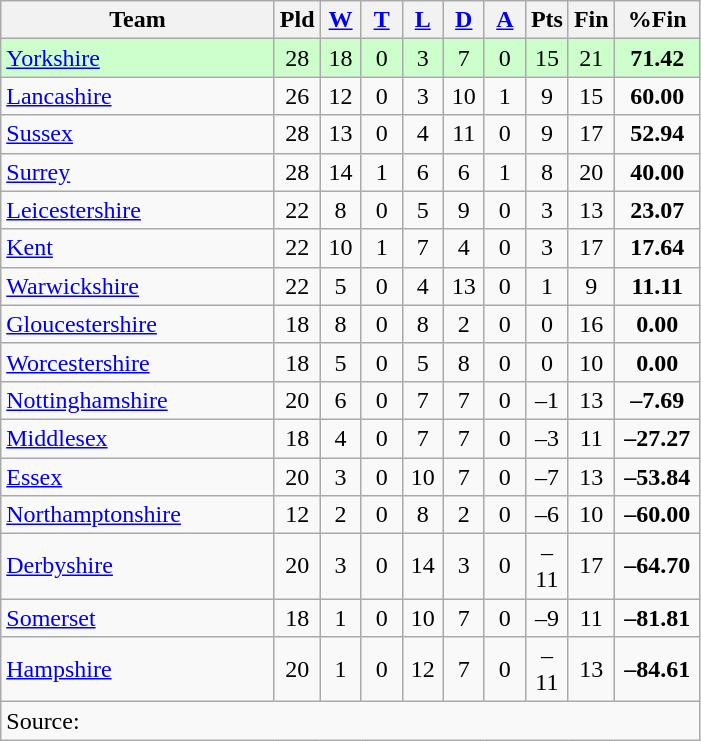<table class="wikitable" style="text-align:center;">
<tr>
<th width=175>Team</th>
<th width=20 abbr="Played">Pld</th>
<th width=20 abbr="Won"><a href='#'>W</a></th>
<th width=20 abbr="Tied"><a href='#'>T</a></th>
<th width=20 abbr="Lost"><a href='#'>L</a></th>
<th width=20 abbr="Drawn"><a href='#'>D</a></th>
<th width=20 abbr="Abandoned"><a href='#'>A</a></th>
<th width=20 abbr="Points">Pts</th>
<th width=20 abbr="Finished matches">Fin</th>
<th width=50 abbr="Percentage of finished matches">%Fin</th>
</tr>
<tr style="background:#ccffcc;">
<td style="text-align:left;"><a href='#'>Yorkshire</a></td>
<td>28</td>
<td>18</td>
<td>0</td>
<td>3</td>
<td>7</td>
<td>0</td>
<td>15</td>
<td>21</td>
<td><strong>71.42</strong></td>
</tr>
<tr>
<td style="text-align:left;"><a href='#'>Lancashire</a></td>
<td>26</td>
<td>12</td>
<td>0</td>
<td>3</td>
<td>10</td>
<td>1</td>
<td>9</td>
<td>15</td>
<td><strong>60.00</strong></td>
</tr>
<tr>
<td style="text-align:left;"><a href='#'>Sussex</a></td>
<td>28</td>
<td>13</td>
<td>0</td>
<td>4</td>
<td>11</td>
<td>0</td>
<td>9</td>
<td>17</td>
<td><strong>52.94</strong></td>
</tr>
<tr>
<td style="text-align:left;"><a href='#'>Surrey</a></td>
<td>28</td>
<td>14</td>
<td>1</td>
<td>6</td>
<td>6</td>
<td>1</td>
<td>8</td>
<td>20</td>
<td><strong>40.00</strong></td>
</tr>
<tr>
<td style="text-align:left;"><a href='#'>Leicestershire</a></td>
<td>22</td>
<td>8</td>
<td>0</td>
<td>5</td>
<td>9</td>
<td>0</td>
<td>3</td>
<td>13</td>
<td><strong>23.07</strong></td>
</tr>
<tr>
<td style="text-align:left;"><a href='#'>Kent</a></td>
<td>22</td>
<td>10</td>
<td>1</td>
<td>7</td>
<td>4</td>
<td>0</td>
<td>3</td>
<td>17</td>
<td><strong>17.64</strong></td>
</tr>
<tr>
<td style="text-align:left;"><a href='#'>Warwickshire</a></td>
<td>22</td>
<td>5</td>
<td>0</td>
<td>4</td>
<td>13</td>
<td>0</td>
<td>1</td>
<td>9</td>
<td><strong>11.11</strong></td>
</tr>
<tr>
<td style="text-align:left;"><a href='#'>Gloucestershire</a></td>
<td>18</td>
<td>8</td>
<td>0</td>
<td>8</td>
<td>2</td>
<td>0</td>
<td>0</td>
<td>16</td>
<td><strong>0.00</strong></td>
</tr>
<tr>
<td style="text-align:left;"><a href='#'>Worcestershire</a></td>
<td>18</td>
<td>5</td>
<td>0</td>
<td>5</td>
<td>8</td>
<td>0</td>
<td>0</td>
<td>10</td>
<td><strong>0.00</strong></td>
</tr>
<tr>
<td style="text-align:left;"><a href='#'>Nottinghamshire</a></td>
<td>20</td>
<td>6</td>
<td>0</td>
<td>7</td>
<td>7</td>
<td>0</td>
<td>–1</td>
<td>13</td>
<td><strong>–7.69</strong></td>
</tr>
<tr>
<td style="text-align:left;"><a href='#'>Middlesex</a></td>
<td>18</td>
<td>4</td>
<td>0</td>
<td>7</td>
<td>7</td>
<td>0</td>
<td>–3</td>
<td>11</td>
<td><strong>–27.27</strong></td>
</tr>
<tr>
<td style="text-align:left;"><a href='#'>Essex</a></td>
<td>20</td>
<td>3</td>
<td>0</td>
<td>10</td>
<td>7</td>
<td>0</td>
<td>–7</td>
<td>13</td>
<td><strong>–53.84</strong></td>
</tr>
<tr>
<td style="text-align:left;"><a href='#'>Northamptonshire</a></td>
<td>12</td>
<td>2</td>
<td>0</td>
<td>8</td>
<td>2</td>
<td>0</td>
<td>–6</td>
<td>10</td>
<td><strong>–60.00</strong></td>
</tr>
<tr>
<td style="text-align:left;"><a href='#'>Derbyshire</a></td>
<td>20</td>
<td>3</td>
<td>0</td>
<td>14</td>
<td>3</td>
<td>0</td>
<td>–11</td>
<td>17</td>
<td><strong>–64.70</strong></td>
</tr>
<tr>
<td style="text-align:left;"><a href='#'>Somerset</a></td>
<td>18</td>
<td>1</td>
<td>0</td>
<td>10</td>
<td>7</td>
<td>0</td>
<td>–9</td>
<td>11</td>
<td><strong>–81.81</strong></td>
</tr>
<tr>
<td style="text-align:left;"><a href='#'>Hampshire</a></td>
<td>20</td>
<td>1</td>
<td>0</td>
<td>12</td>
<td>7</td>
<td>0</td>
<td>–11</td>
<td>13</td>
<td><strong>–84.61</strong></td>
</tr>
<tr>
<td colspan=10 align="left">Source:</td>
</tr>
</table>
